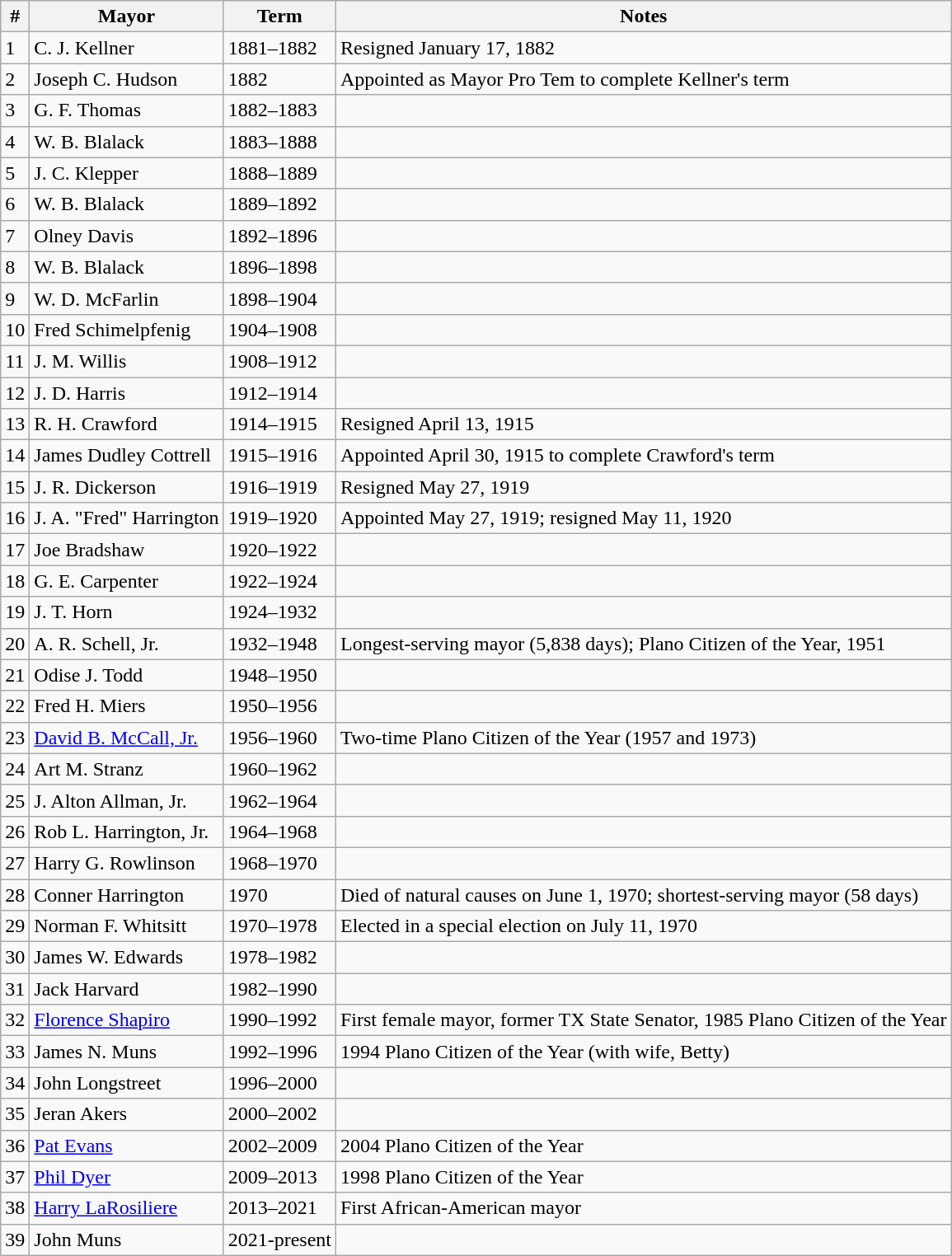<table class="wikitable">
<tr>
<th>#</th>
<th>Mayor</th>
<th>Term</th>
<th>Notes</th>
</tr>
<tr>
<td>1</td>
<td>C. J. Kellner</td>
<td>1881–1882</td>
<td>Resigned January 17, 1882</td>
</tr>
<tr>
<td>2</td>
<td>Joseph C. Hudson</td>
<td>1882</td>
<td>Appointed as Mayor Pro Tem to complete Kellner's term</td>
</tr>
<tr>
<td>3</td>
<td>G. F. Thomas</td>
<td>1882–1883</td>
<td></td>
</tr>
<tr>
<td>4</td>
<td>W. B. Blalack</td>
<td>1883–1888</td>
<td></td>
</tr>
<tr>
<td>5</td>
<td>J. C. Klepper</td>
<td>1888–1889</td>
<td></td>
</tr>
<tr>
<td>6</td>
<td>W. B. Blalack</td>
<td>1889–1892</td>
<td></td>
</tr>
<tr>
<td>7</td>
<td>Olney Davis</td>
<td>1892–1896</td>
<td></td>
</tr>
<tr>
<td>8</td>
<td>W. B. Blalack</td>
<td>1896–1898</td>
<td></td>
</tr>
<tr>
<td>9</td>
<td>W. D. McFarlin</td>
<td>1898–1904</td>
<td></td>
</tr>
<tr>
<td>10</td>
<td>Fred Schimelpfenig</td>
<td>1904–1908</td>
<td></td>
</tr>
<tr>
<td>11</td>
<td>J. M. Willis</td>
<td>1908–1912</td>
<td></td>
</tr>
<tr>
<td>12</td>
<td>J. D. Harris</td>
<td>1912–1914</td>
<td></td>
</tr>
<tr>
<td>13</td>
<td>R. H. Crawford</td>
<td>1914–1915</td>
<td>Resigned April 13, 1915</td>
</tr>
<tr>
<td>14</td>
<td>James Dudley Cottrell</td>
<td>1915–1916</td>
<td>Appointed April 30, 1915 to complete Crawford's term</td>
</tr>
<tr>
<td>15</td>
<td>J. R. Dickerson</td>
<td>1916–1919</td>
<td>Resigned May 27, 1919</td>
</tr>
<tr>
<td>16</td>
<td>J. A. "Fred" Harrington</td>
<td>1919–1920</td>
<td>Appointed May 27, 1919; resigned May 11, 1920</td>
</tr>
<tr>
<td>17</td>
<td>Joe Bradshaw</td>
<td>1920–1922</td>
<td></td>
</tr>
<tr>
<td>18</td>
<td>G. E. Carpenter</td>
<td>1922–1924</td>
<td></td>
</tr>
<tr>
<td>19</td>
<td>J. T. Horn</td>
<td>1924–1932</td>
<td></td>
</tr>
<tr>
<td>20</td>
<td>A. R. Schell, Jr.</td>
<td>1932–1948</td>
<td>Longest-serving mayor (5,838 days); Plano Citizen of the Year, 1951</td>
</tr>
<tr>
<td>21</td>
<td>Odise J. Todd</td>
<td>1948–1950</td>
<td></td>
</tr>
<tr>
<td>22</td>
<td>Fred H. Miers</td>
<td>1950–1956</td>
<td></td>
</tr>
<tr>
<td>23</td>
<td><a href='#'>David B. McCall, Jr.</a></td>
<td>1956–1960</td>
<td>Two-time Plano Citizen of the Year (1957 and 1973)</td>
</tr>
<tr>
<td>24</td>
<td>Art M. Stranz</td>
<td>1960–1962</td>
<td></td>
</tr>
<tr>
<td>25</td>
<td>J. Alton Allman, Jr.</td>
<td>1962–1964</td>
<td></td>
</tr>
<tr>
<td>26</td>
<td>Rob L. Harrington, Jr.</td>
<td>1964–1968</td>
<td></td>
</tr>
<tr>
<td>27</td>
<td>Harry G. Rowlinson</td>
<td>1968–1970</td>
<td></td>
</tr>
<tr>
<td>28</td>
<td>Conner Harrington</td>
<td>1970</td>
<td>Died of natural causes on June 1, 1970; shortest-serving mayor (58 days)</td>
</tr>
<tr>
<td>29</td>
<td>Norman F. Whitsitt</td>
<td>1970–1978</td>
<td>Elected in a special election on July 11, 1970</td>
</tr>
<tr>
<td>30</td>
<td>James W. Edwards</td>
<td>1978–1982</td>
<td></td>
</tr>
<tr>
<td>31</td>
<td>Jack Harvard</td>
<td>1982–1990</td>
<td></td>
</tr>
<tr>
<td>32</td>
<td><a href='#'>Florence Shapiro</a></td>
<td>1990–1992</td>
<td>First female mayor, former TX State Senator, 1985 Plano Citizen of the Year</td>
</tr>
<tr>
<td>33</td>
<td>James N. Muns</td>
<td>1992–1996</td>
<td>1994 Plano Citizen of the Year (with wife, Betty)</td>
</tr>
<tr>
<td>34</td>
<td>John Longstreet</td>
<td>1996–2000</td>
<td></td>
</tr>
<tr>
<td>35</td>
<td>Jeran Akers</td>
<td>2000–2002</td>
<td></td>
</tr>
<tr>
<td>36</td>
<td><a href='#'>Pat Evans</a></td>
<td>2002–2009</td>
<td>2004 Plano Citizen of the Year</td>
</tr>
<tr>
<td>37</td>
<td><a href='#'>Phil Dyer</a></td>
<td>2009–2013</td>
<td>1998 Plano Citizen of the Year</td>
</tr>
<tr>
<td>38</td>
<td><a href='#'>Harry LaRosiliere</a></td>
<td>2013–2021</td>
<td>First African-American mayor</td>
</tr>
<tr>
<td>39</td>
<td>John Muns</td>
<td>2021-present</td>
<td></td>
</tr>
</table>
